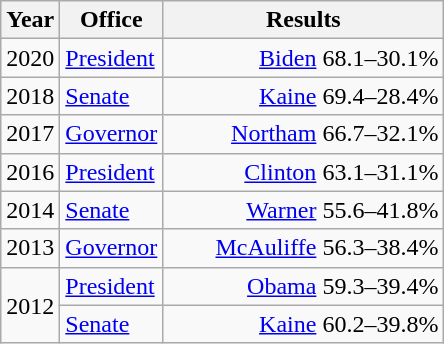<table class=wikitable>
<tr>
<th width="30">Year</th>
<th width="60">Office</th>
<th width="180">Results</th>
</tr>
<tr>
<td>2020</td>
<td><a href='#'>President</a></td>
<td align="right" ><a href='#'>Biden</a> 68.1–30.1%</td>
</tr>
<tr>
<td>2018</td>
<td><a href='#'>Senate</a></td>
<td align="right" ><a href='#'>Kaine</a> 69.4–28.4%</td>
</tr>
<tr>
<td>2017</td>
<td><a href='#'>Governor</a></td>
<td align="right" ><a href='#'>Northam</a> 66.7–32.1%</td>
</tr>
<tr>
<td>2016</td>
<td><a href='#'>President</a></td>
<td align="right" ><a href='#'>Clinton</a> 63.1–31.1%</td>
</tr>
<tr>
<td>2014</td>
<td><a href='#'>Senate</a></td>
<td align="right" ><a href='#'>Warner</a> 55.6–41.8%</td>
</tr>
<tr>
<td>2013</td>
<td><a href='#'>Governor</a></td>
<td align="right" ><a href='#'>McAuliffe</a> 56.3–38.4%</td>
</tr>
<tr>
<td rowspan="2">2012</td>
<td><a href='#'>President</a></td>
<td align="right" ><a href='#'>Obama</a> 59.3–39.4%</td>
</tr>
<tr>
<td><a href='#'>Senate</a></td>
<td align="right" ><a href='#'>Kaine</a> 60.2–39.8%</td>
</tr>
</table>
